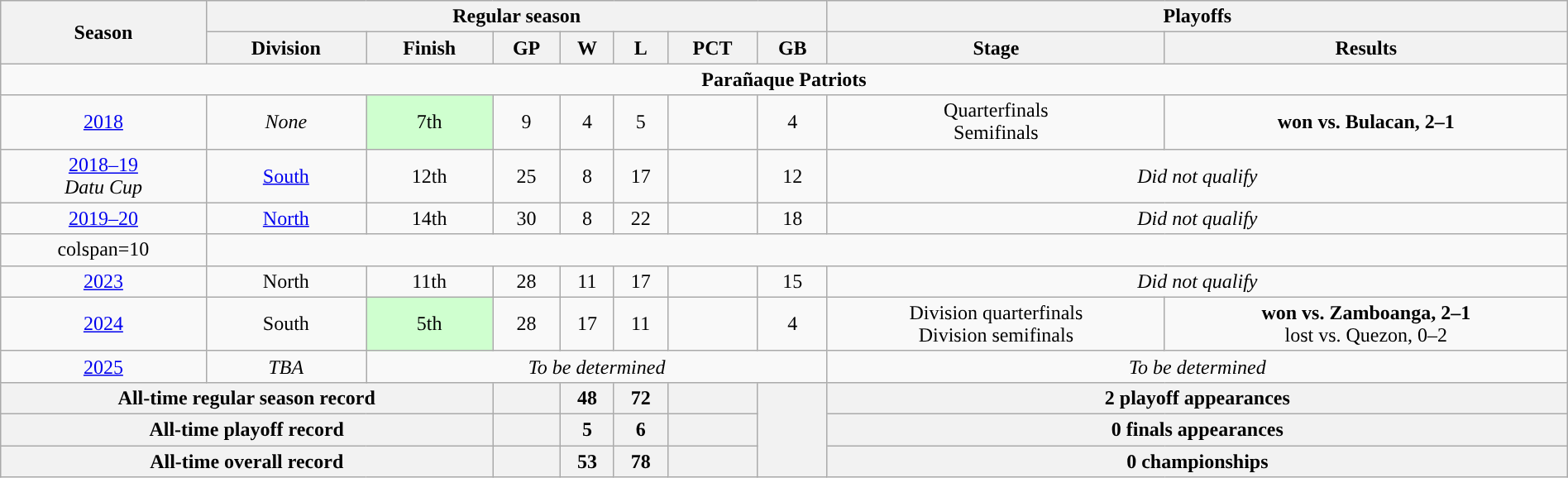<table class=wikitable style="width:100%; text-align:center">
<tr>
<th rowspan="2">Season</th>
<th colspan="7">Regular season</th>
<th colspan="2">Playoffs</th>
</tr>
<tr>
<th>Division</th>
<th>Finish</th>
<th>GP</th>
<th>W</th>
<th>L</th>
<th>PCT</th>
<th>GB</th>
<th>Stage</th>
<th>Results</th>
</tr>
<tr>
<td colspan=10><span><strong>Parañaque Patriots</strong></span></td>
</tr>
<tr>
<td><a href='#'>2018</a> <br> <em></em></td>
<td><em>None</em></td>
<td bgcolor="CFFFCF">7th</td>
<td>9</td>
<td>4</td>
<td>5</td>
<td></td>
<td>4</td>
<td>Quarterfinals <br> Semifinals</td>
<td><strong>won vs. Bulacan, 2–1</strong> <br> </td>
</tr>
<tr>
<td><a href='#'>2018–19</a> <br> <em>Datu Cup</em></td>
<td><a href='#'>South</a></td>
<td>12th</td>
<td>25</td>
<td>8</td>
<td>17</td>
<td></td>
<td>12</td>
<td colspan="2"><em>Did not qualify</em></td>
</tr>
<tr>
<td><a href='#'>2019–20</a> <br> </td>
<td><a href='#'>North</a></td>
<td>14th</td>
<td>30</td>
<td>8</td>
<td>22</td>
<td></td>
<td>18</td>
<td colspan="2"><em>Did not qualify</em></td>
</tr>
<tr>
<td>colspan=10 </td>
</tr>
<tr>
<td><a href='#'>2023</a></td>
<td>North</td>
<td>11th</td>
<td>28</td>
<td>11</td>
<td>17</td>
<td></td>
<td>15</td>
<td colspan="2"><em>Did not qualify</em></td>
</tr>
<tr>
<td><a href='#'>2024</a></td>
<td>South</td>
<td bgcolor="CFFFCF">5th</td>
<td>28</td>
<td>17</td>
<td>11</td>
<td></td>
<td>4</td>
<td>Division quarterfinals<br>Division semifinals</td>
<td><strong>won vs. Zamboanga, 2–1</strong><br>lost vs. Quezon, 0–2</td>
</tr>
<tr>
<td><a href='#'>2025</a></td>
<td><em>TBA</em></td>
<td colspan=6><em>To be determined</em></td>
<td colspan=2><em>To be determined</em></td>
</tr>
<tr>
<th colspan=3>All-time regular season record</th>
<th></th>
<th>48</th>
<th>72</th>
<th></th>
<th rowspan=3></th>
<th colspan=2>2 playoff appearances</th>
</tr>
<tr>
<th colspan=3>All-time playoff record</th>
<th></th>
<th>5</th>
<th>6</th>
<th></th>
<th colspan=2>0 finals appearances</th>
</tr>
<tr>
<th colspan=3>All-time overall record</th>
<th></th>
<th>53</th>
<th>78</th>
<th></th>
<th colspan=2>0 championships</th>
</tr>
</table>
